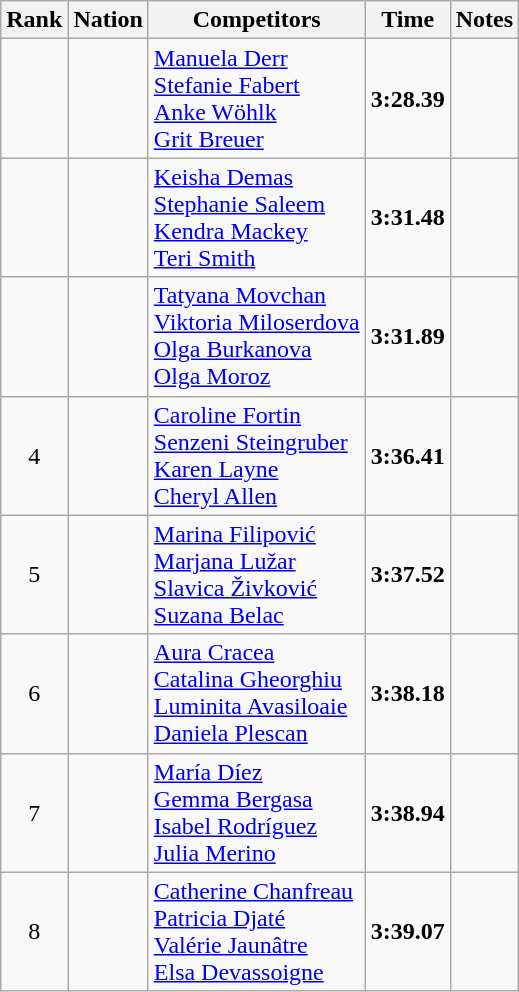<table class="wikitable sortable" style="text-align:center">
<tr>
<th>Rank</th>
<th>Nation</th>
<th>Competitors</th>
<th>Time</th>
<th>Notes</th>
</tr>
<tr>
<td></td>
<td align=left></td>
<td align=left><a href='#'>Manuela Derr</a><br><a href='#'>Stefanie Fabert</a><br><a href='#'>Anke Wöhlk</a><br><a href='#'>Grit Breuer</a></td>
<td><strong>3:28.39</strong></td>
<td></td>
</tr>
<tr>
<td></td>
<td align=left></td>
<td align=left><a href='#'>Keisha Demas</a><br><a href='#'>Stephanie Saleem</a><br><a href='#'>Kendra Mackey</a><br><a href='#'>Teri Smith</a></td>
<td><strong>3:31.48</strong></td>
<td></td>
</tr>
<tr>
<td></td>
<td align=left></td>
<td align=left><a href='#'>Tatyana Movchan</a><br><a href='#'>Viktoria Miloserdova</a><br><a href='#'>Olga Burkanova</a><br><a href='#'>Olga Moroz</a></td>
<td><strong>3:31.89</strong></td>
<td></td>
</tr>
<tr>
<td>4</td>
<td align=left></td>
<td align=left><a href='#'>Caroline Fortin</a><br><a href='#'>Senzeni Steingruber</a><br><a href='#'>Karen Layne</a><br><a href='#'>Cheryl Allen</a></td>
<td><strong>3:36.41</strong></td>
<td></td>
</tr>
<tr>
<td>5</td>
<td align=left></td>
<td align=left><a href='#'>Marina Filipović</a><br><a href='#'>Marjana Lužar</a><br><a href='#'>Slavica Živković</a><br><a href='#'>Suzana Belac</a></td>
<td><strong>3:37.52</strong></td>
<td></td>
</tr>
<tr>
<td>6</td>
<td align=left></td>
<td align=left><a href='#'>Aura Cracea</a><br><a href='#'>Catalina Gheorghiu</a><br><a href='#'>Luminita Avasiloaie</a><br><a href='#'>Daniela Plescan</a></td>
<td><strong>3:38.18</strong></td>
<td></td>
</tr>
<tr>
<td>7</td>
<td align=left></td>
<td align=left><a href='#'>María Díez</a><br><a href='#'>Gemma Bergasa</a><br><a href='#'>Isabel Rodríguez</a><br><a href='#'>Julia Merino</a></td>
<td><strong>3:38.94</strong></td>
<td></td>
</tr>
<tr>
<td>8</td>
<td align=left></td>
<td align=left><a href='#'>Catherine Chanfreau</a><br><a href='#'>Patricia Djaté</a><br><a href='#'>Valérie Jaunâtre</a><br><a href='#'>Elsa Devassoigne</a></td>
<td><strong>3:39.07</strong></td>
<td></td>
</tr>
</table>
